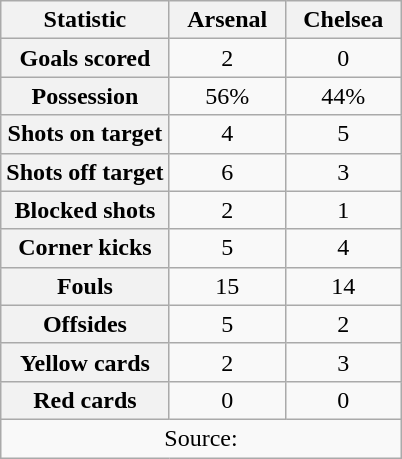<table class="wikitable plainrowheaders" style="text-align:center">
<tr>
<th scope="col">Statistic</th>
<th scope="col" style="width:70px">Arsenal</th>
<th scope="col" style="width:70px;">Chelsea</th>
</tr>
<tr>
<th scope=row>Goals scored</th>
<td>2</td>
<td>0</td>
</tr>
<tr>
<th scope=row>Possession</th>
<td>56%</td>
<td>44%</td>
</tr>
<tr>
<th scope=row>Shots on target</th>
<td>4</td>
<td>5</td>
</tr>
<tr>
<th scope=row>Shots off target</th>
<td>6</td>
<td>3</td>
</tr>
<tr>
<th scope=row>Blocked shots</th>
<td>2</td>
<td>1</td>
</tr>
<tr>
<th scope=row>Corner kicks</th>
<td>5</td>
<td>4</td>
</tr>
<tr>
<th scope=row>Fouls</th>
<td>15</td>
<td>14</td>
</tr>
<tr>
<th scope=row>Offsides</th>
<td>5</td>
<td>2</td>
</tr>
<tr>
<th scope=row>Yellow cards</th>
<td>2</td>
<td>3</td>
</tr>
<tr>
<th scope=row>Red cards</th>
<td>0</td>
<td>0</td>
</tr>
<tr>
<td colspan="3">Source:</td>
</tr>
</table>
